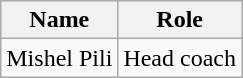<table class="wikitable">
<tr>
<th>Name</th>
<th>Role</th>
</tr>
<tr>
<td> Mishel Pili</td>
<td>Head coach</td>
</tr>
</table>
